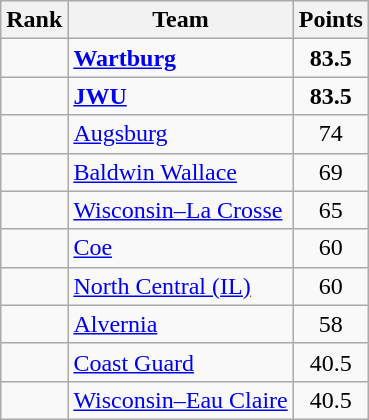<table class="wikitable sortable" style="text-align:center">
<tr>
<th>Rank</th>
<th>Team</th>
<th>Points</th>
</tr>
<tr>
<td></td>
<td align="left"><strong><a href='#'>Wartburg</a></strong></td>
<td><strong>83.5</strong></td>
</tr>
<tr>
<td></td>
<td align="left"><strong><a href='#'>JWU</a></strong></td>
<td><strong>83.5</strong></td>
</tr>
<tr>
<td></td>
<td align="left"><a href='#'>Augsburg</a></td>
<td>74</td>
</tr>
<tr>
<td></td>
<td align="left"><a href='#'>Baldwin Wallace</a></td>
<td>69</td>
</tr>
<tr>
<td></td>
<td align="left"><a href='#'>Wisconsin–La Crosse</a></td>
<td>65</td>
</tr>
<tr>
<td></td>
<td align="left"><a href='#'>Coe</a></td>
<td>60</td>
</tr>
<tr>
<td></td>
<td align="left"><a href='#'>North Central (IL)</a></td>
<td>60</td>
</tr>
<tr>
<td></td>
<td align="left"><a href='#'>Alvernia</a></td>
<td>58</td>
</tr>
<tr>
<td></td>
<td align="left"><a href='#'>Coast Guard</a></td>
<td>40.5</td>
</tr>
<tr>
<td></td>
<td align="left"><a href='#'>Wisconsin–Eau Claire</a></td>
<td>40.5</td>
</tr>
</table>
